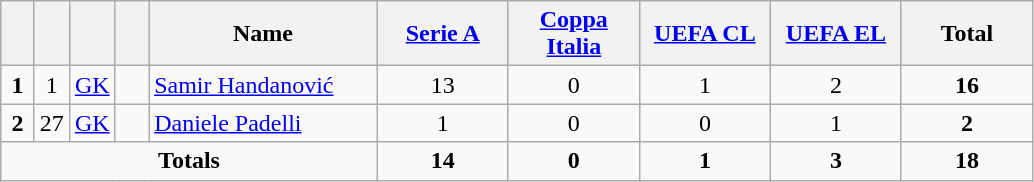<table class="wikitable" style="text-align:center">
<tr>
<th width=15></th>
<th width=15></th>
<th width=15></th>
<th width=15></th>
<th width=145>Name</th>
<th width=80><a href='#'>Serie A</a></th>
<th width=80><a href='#'>Coppa Italia</a></th>
<th width=80><a href='#'>UEFA CL</a></th>
<th width=80><a href='#'>UEFA EL</a></th>
<th width=80>Total</th>
</tr>
<tr>
<td><strong>1</strong></td>
<td>1</td>
<td><a href='#'>GK</a></td>
<td></td>
<td align=left><a href='#'>Samir Handanović</a></td>
<td>13</td>
<td>0</td>
<td>1</td>
<td>2</td>
<td><strong>16</strong></td>
</tr>
<tr>
<td><strong>2</strong></td>
<td>27</td>
<td><a href='#'>GK</a></td>
<td></td>
<td align=left><a href='#'>Daniele Padelli</a></td>
<td>1</td>
<td>0</td>
<td>0</td>
<td>1</td>
<td><strong>2</strong></td>
</tr>
<tr>
<td colspan=5><strong>Totals</strong></td>
<td><strong>14</strong></td>
<td><strong>0</strong></td>
<td><strong>1</strong></td>
<td><strong>3</strong></td>
<td><strong>18</strong></td>
</tr>
</table>
